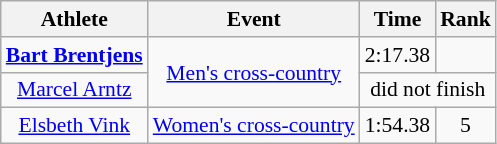<table class=wikitable style="font-size:90%">
<tr>
<th>Athlete</th>
<th>Event</th>
<th>Time</th>
<th>Rank</th>
</tr>
<tr align=center>
<td><strong><a href='#'>Bart Brentjens</a></strong></td>
<td rowspan=2><a href='#'>Men's cross-country</a></td>
<td>2:17.38</td>
<td></td>
</tr>
<tr align=center>
<td><a href='#'>Marcel Arntz</a></td>
<td colspan=2>did not finish</td>
</tr>
<tr align=center>
<td><a href='#'>Elsbeth Vink</a></td>
<td><a href='#'>Women's cross-country</a></td>
<td>1:54.38</td>
<td>5</td>
</tr>
</table>
